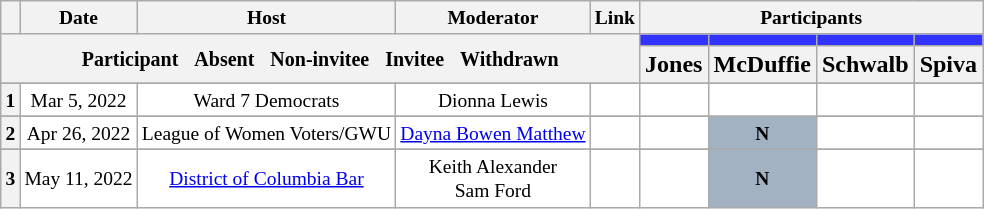<table class="wikitable" style="text-align:center;">
<tr style="font-size:small;">
<th scope="col"></th>
<th scope="col">Date</th>
<th scope="col">Host</th>
<th scope="col">Moderator</th>
<th scope="col">Link</th>
<th scope="col" colspan="9">Participants</th>
</tr>
<tr>
<th colspan="5" rowspan="2"> <small>Participant  </small> <small>Absent  </small> <small>Non-invitee  </small> <small>Invitee  </small> <small>Withdrawn</small></th>
<th scope="col" style="background:#3333FF;"></th>
<th scope="col" style="background:#3333FF;"></th>
<th scope="col" style="background:#3333FF;"></th>
<th scope="col" style="background:#3333FF;"></th>
</tr>
<tr>
<th scope="col">Jones</th>
<th scope="col">McDuffie</th>
<th scope="col">Schwalb</th>
<th scope="col">Spiva</th>
</tr>
<tr>
</tr>
<tr style="background:#FFFFFF;font-size:small;">
<th scope="row">1</th>
<td style="white-space:nowrap;">Mar 5, 2022</td>
<td style="white-space:nowrap;">Ward 7 Democrats</td>
<td style="white-space:nowrap;">Dionna Lewis</td>
<td style="white-space:nowrap;"></td>
<td></td>
<td></td>
<td></td>
<td></td>
</tr>
<tr>
</tr>
<tr style="background:#FFFFFF;font-size:small;">
<th scope="row">2</th>
<td style="white-space:nowrap;">Apr 26, 2022</td>
<td style="white-space:nowrap;">League of Women Voters/GWU</td>
<td style="white-space:nowrap;"><a href='#'>Dayna Bowen Matthew</a></td>
<td style="white-space:nowrap;"></td>
<td></td>
<td style="background:#A2B2C2;"><strong>N</strong></td>
<td></td>
<td></td>
</tr>
<tr>
</tr>
<tr style="background:#FFFFFF;font-size:small;">
<th scope="row">3</th>
<td style="white-space:nowrap;">May 11, 2022</td>
<td style="white-space:nowrap;"><a href='#'>District of Columbia Bar</a></td>
<td style="white-space:nowrap;">Keith Alexander<br>Sam Ford</td>
<td style="white-space:nowrap;"></td>
<td></td>
<td style="background:#A2B2C2;"><strong>N</strong></td>
<td></td>
<td></td>
</tr>
</table>
